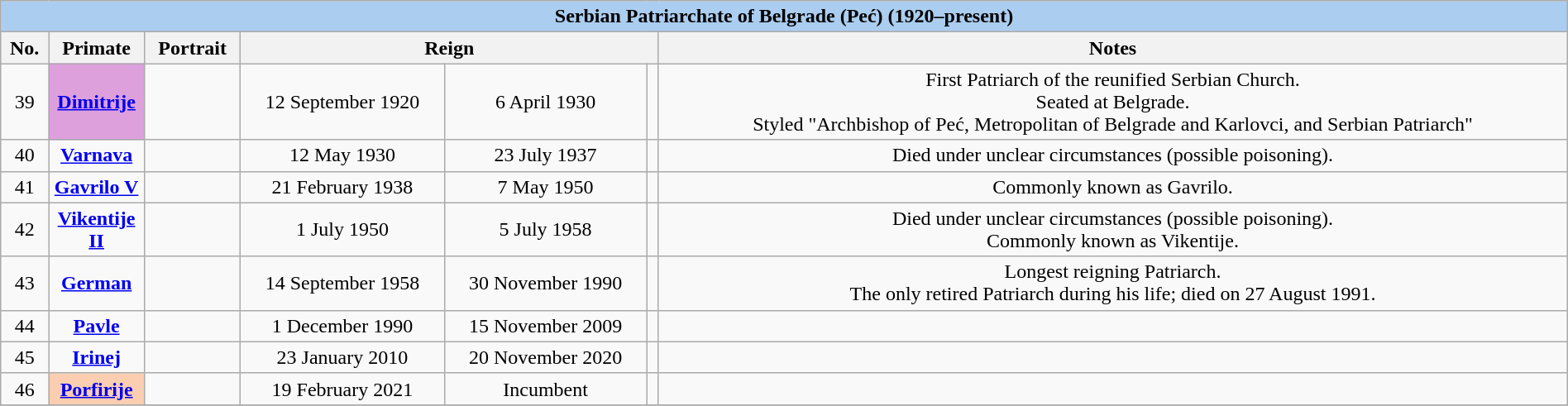<table class="wikitable" style="text-align:center; width:100%">
<tr>
<th colspan="7" style="background-color:#ABCDEF">Serbian Patriarchate of Belgrade (Peć) (1920–present)</th>
</tr>
<tr>
<th>No.</th>
<th width="70">Primate</th>
<th width="70px">Portrait</th>
<th colspan="3">Reign</th>
<th>Notes</th>
</tr>
<tr>
<td>39</td>
<td style="background-color:plum"><strong><a href='#'>Dimitrije</a></strong><br></td>
<td></td>
<td>12 September 1920</td>
<td>6 April 1930</td>
<td></td>
<td>First Patriarch of the reunified Serbian Church.<br>Seated at Belgrade.<br>Styled "Archbishop of Peć, Metropolitan of Belgrade and Karlovci, and Serbian Patriarch"<br></td>
</tr>
<tr>
<td>40</td>
<td><strong><a href='#'>Varnava</a></strong><br></td>
<td></td>
<td>12 May 1930</td>
<td>23 July 1937</td>
<td></td>
<td>Died under unclear circumstances (possible poisoning).<br></td>
</tr>
<tr>
<td>41</td>
<td><strong><a href='#'>Gavrilo V</a></strong><br></td>
<td></td>
<td>21 February 1938</td>
<td>7 May 1950</td>
<td></td>
<td>Commonly known as Gavrilo.<br></td>
</tr>
<tr>
<td>42</td>
<td><strong><a href='#'>Vikentije II</a></strong><br></td>
<td></td>
<td>1 July 1950</td>
<td>5 July 1958</td>
<td></td>
<td>Died under unclear circumstances (possible poisoning).<br>Commonly known as Vikentije.<br></td>
</tr>
<tr>
<td>43</td>
<td><strong><a href='#'>German</a></strong><br></td>
<td></td>
<td>14 September 1958</td>
<td>30 November 1990</td>
<td></td>
<td>Longest reigning Patriarch.<br>The only retired Patriarch during his life; died on 27 August 1991.<br></td>
</tr>
<tr>
<td>44</td>
<td><strong><a href='#'>Pavle</a></strong><br></td>
<td></td>
<td>1 December 1990</td>
<td>15 November 2009</td>
<td></td>
<td></td>
</tr>
<tr>
<td>45</td>
<td><strong><a href='#'>Irinej</a></strong><br></td>
<td></td>
<td>23 January 2010</td>
<td>20 November 2020</td>
<td></td>
<td></td>
</tr>
<tr>
<td>46</td>
<td style="background-color:#FBCEB1"><strong><a href='#'>Porfirije</a></strong><br></td>
<td></td>
<td>19 February 2021</td>
<td>Incumbent</td>
<td><br></td>
<td></td>
</tr>
<tr>
</tr>
</table>
